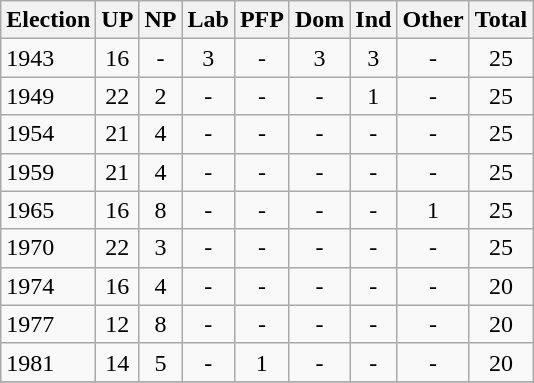<table class="wikitable">
<tr>
<th><strong>Election</strong></th>
<th><strong>UP</strong></th>
<th><strong>NP</strong></th>
<th><strong>Lab</strong></th>
<th><strong>PFP</strong></th>
<th><strong>Dom</strong></th>
<th><strong>Ind</strong></th>
<th><strong>Other</strong></th>
<th><strong>Total</strong></th>
</tr>
<tr>
<td>1943</td>
<td align="center">16</td>
<td align="center">-</td>
<td align="center">3</td>
<td align="center">-</td>
<td align="center">3</td>
<td align="center">3</td>
<td align="center">-</td>
<td align="center">25 </td>
</tr>
<tr>
<td>1949</td>
<td align="center">22</td>
<td align="center">2</td>
<td align="center">-</td>
<td align="center">-</td>
<td align="center">-</td>
<td align="center">1</td>
<td align="center">-</td>
<td align="center">25 </td>
</tr>
<tr>
<td>1954</td>
<td align="center">21</td>
<td align="center">4</td>
<td align="center">-</td>
<td align="center">-</td>
<td align="center">-</td>
<td align="center">-</td>
<td align="center">-</td>
<td align="center">25 </td>
</tr>
<tr>
<td>1959</td>
<td align="center">21</td>
<td align="center">4</td>
<td align="center">-</td>
<td align="center">-</td>
<td align="center">-</td>
<td align="center">-</td>
<td align="center">-</td>
<td align="center">25 </td>
</tr>
<tr>
<td>1965</td>
<td align="center">16</td>
<td align="center">8</td>
<td align="center">-</td>
<td align="center">-</td>
<td align="center">-</td>
<td align="center">-</td>
<td align="center">1</td>
<td align="center">25 </td>
</tr>
<tr>
<td>1970</td>
<td align="center">22</td>
<td align="center">3</td>
<td align="center">-</td>
<td align="center">-</td>
<td align="center">-</td>
<td align="center">-</td>
<td align="center">-</td>
<td align="center">25 </td>
</tr>
<tr>
<td>1974</td>
<td align="center">16</td>
<td align="center">4</td>
<td align="center">-</td>
<td align="center">-</td>
<td align="center">-</td>
<td align="center">-</td>
<td align="center">-</td>
<td align="center">20 </td>
</tr>
<tr>
<td>1977</td>
<td align="center">12</td>
<td align="center">8</td>
<td align="center">-</td>
<td align="center">-</td>
<td align="center">-</td>
<td align="center">-</td>
<td align="center">-</td>
<td align="center">20 </td>
</tr>
<tr>
<td>1981</td>
<td align="center">14</td>
<td align="center">5</td>
<td align="center">-</td>
<td align="center">1</td>
<td align="center">-</td>
<td align="center">-</td>
<td align="center">-</td>
<td align="center">20 </td>
</tr>
<tr>
</tr>
</table>
